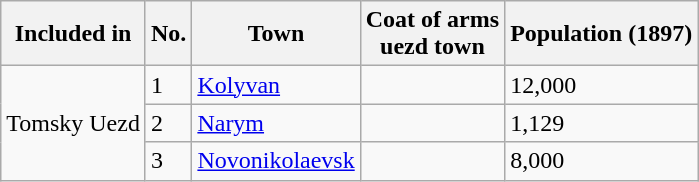<table class="wikitable">
<tr>
<th>Included in</th>
<th>No.</th>
<th>Town</th>
<th>Coat of arms<br>uezd town</th>
<th>Population (1897)</th>
</tr>
<tr>
<td rowspan="3">Tomsky Uezd</td>
<td>1</td>
<td><a href='#'>Kolyvan</a></td>
<td></td>
<td>12,000</td>
</tr>
<tr>
<td>2</td>
<td><a href='#'>Narym</a></td>
<td></td>
<td>1,129</td>
</tr>
<tr>
<td>3</td>
<td><a href='#'>Novonikolaevsk</a></td>
<td></td>
<td>8,000</td>
</tr>
</table>
